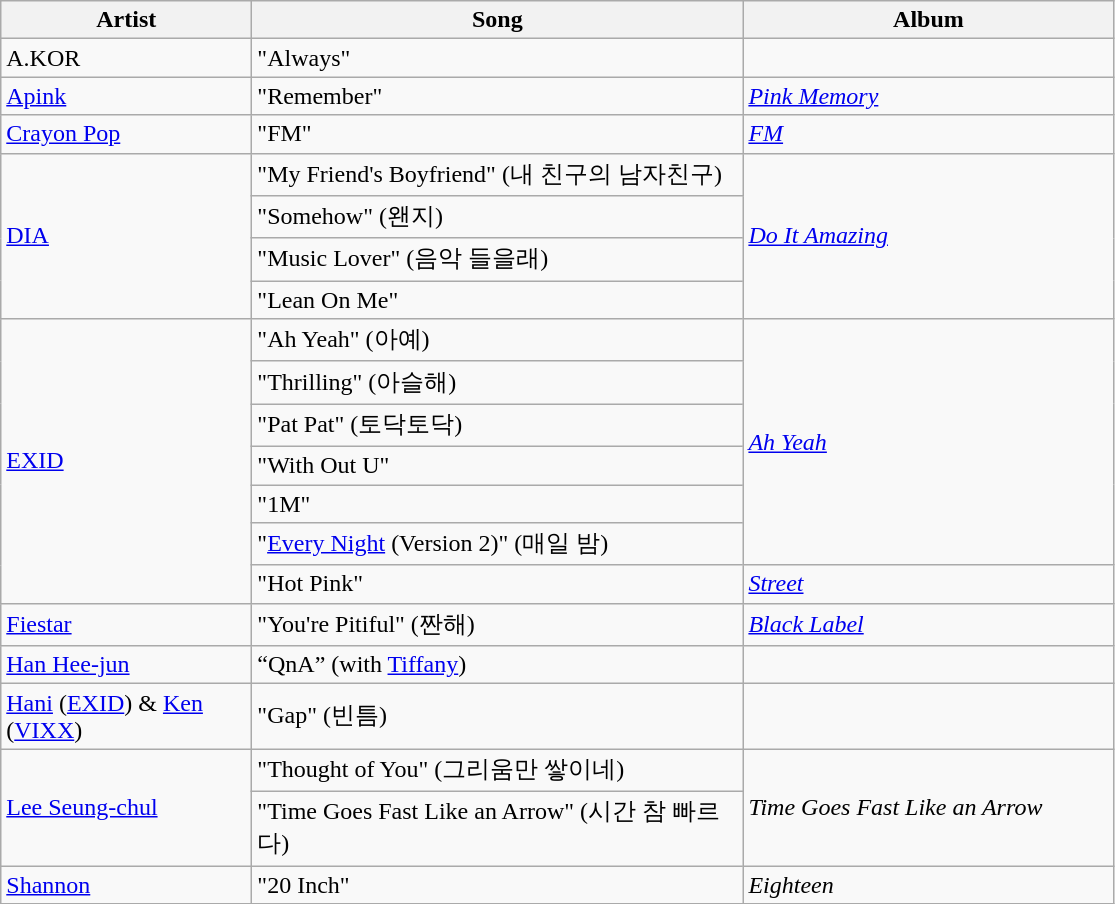<table class="wikitable">
<tr>
<th style="width:10em">Artist</th>
<th style="width:20em">Song</th>
<th style="width:15em">Album</th>
</tr>
<tr>
<td>A.KOR</td>
<td>"Always"</td>
<td></td>
</tr>
<tr>
<td><a href='#'>Apink</a></td>
<td>"Remember"</td>
<td><em><a href='#'>Pink Memory</a></em></td>
</tr>
<tr>
<td><a href='#'>Crayon Pop</a></td>
<td>"FM"</td>
<td><em><a href='#'>FM</a></em></td>
</tr>
<tr>
<td rowspan="4"><a href='#'>DIA</a></td>
<td>"My Friend's Boyfriend" (내 친구의 남자친구)</td>
<td rowspan="4"><em><a href='#'>Do It Amazing</a></em></td>
</tr>
<tr>
<td>"Somehow" (왠지)</td>
</tr>
<tr>
<td>"Music Lover" (음악 들을래)</td>
</tr>
<tr>
<td>"Lean On Me"</td>
</tr>
<tr>
<td rowspan="7"><a href='#'>EXID</a></td>
<td>"Ah Yeah" (아예)</td>
<td rowspan="6"><em><a href='#'>Ah Yeah</a></em></td>
</tr>
<tr>
<td>"Thrilling" (아슬해)</td>
</tr>
<tr>
<td>"Pat Pat" (토닥토닥)</td>
</tr>
<tr>
<td>"With Out U"</td>
</tr>
<tr>
<td>"1M"</td>
</tr>
<tr>
<td>"<a href='#'>Every Night</a> (Version 2)" (매일 밤)</td>
</tr>
<tr>
<td>"Hot Pink"</td>
<td><em><a href='#'>Street</a></em></td>
</tr>
<tr>
<td><a href='#'>Fiestar</a></td>
<td>"You're Pitiful" (짠해)</td>
<td><em><a href='#'>Black Label</a></em></td>
</tr>
<tr>
<td><a href='#'>Han Hee-jun</a></td>
<td>“QnA” (with <a href='#'>Tiffany</a>)</td>
<td></td>
</tr>
<tr>
<td><a href='#'>Hani</a> (<a href='#'>EXID</a>) & <a href='#'>Ken</a> (<a href='#'>VIXX</a>)</td>
<td>"Gap" (빈틈)</td>
<td></td>
</tr>
<tr>
<td rowspan="2"><a href='#'>Lee Seung-chul</a></td>
<td>"Thought of You" (그리움만 쌓이네)</td>
<td rowspan="2"><em>Time Goes Fast Like an Arrow</em></td>
</tr>
<tr>
<td>"Time Goes Fast Like an Arrow" (시간 참 빠르다)</td>
</tr>
<tr>
<td><a href='#'>Shannon</a></td>
<td>"20 Inch"</td>
<td><em>Eighteen</em></td>
</tr>
</table>
